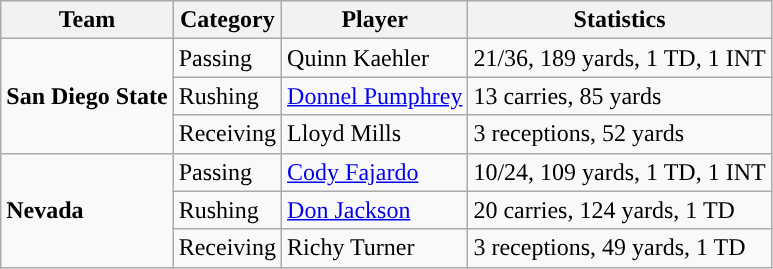<table class="wikitable" style="float: left;">
<tr>
<th>Team</th>
<th>Category</th>
<th>Player</th>
<th>Statistics</th>
</tr>
<tr>
<td rowspan=3><strong>San Diego State</strong></td>
<td>Passing</td>
<td>Quinn Kaehler</td>
<td>21/36, 189 yards, 1 TD, 1 INT</td>
</tr>
<tr>
<td>Rushing</td>
<td><a href='#'>Donnel Pumphrey</a></td>
<td>13 carries, 85 yards</td>
</tr>
<tr>
<td>Receiving</td>
<td>Lloyd Mills</td>
<td>3 receptions, 52 yards</td>
</tr>
<tr>
<td rowspan=3><strong>Nevada</strong></td>
<td>Passing</td>
<td><a href='#'>Cody Fajardo</a></td>
<td>10/24, 109 yards, 1 TD, 1 INT</td>
</tr>
<tr>
<td>Rushing</td>
<td><a href='#'>Don Jackson</a></td>
<td>20 carries, 124 yards, 1 TD</td>
</tr>
<tr>
<td>Receiving</td>
<td>Richy Turner</td>
<td>3 receptions, 49 yards, 1 TD</td>
</tr>
</table>
